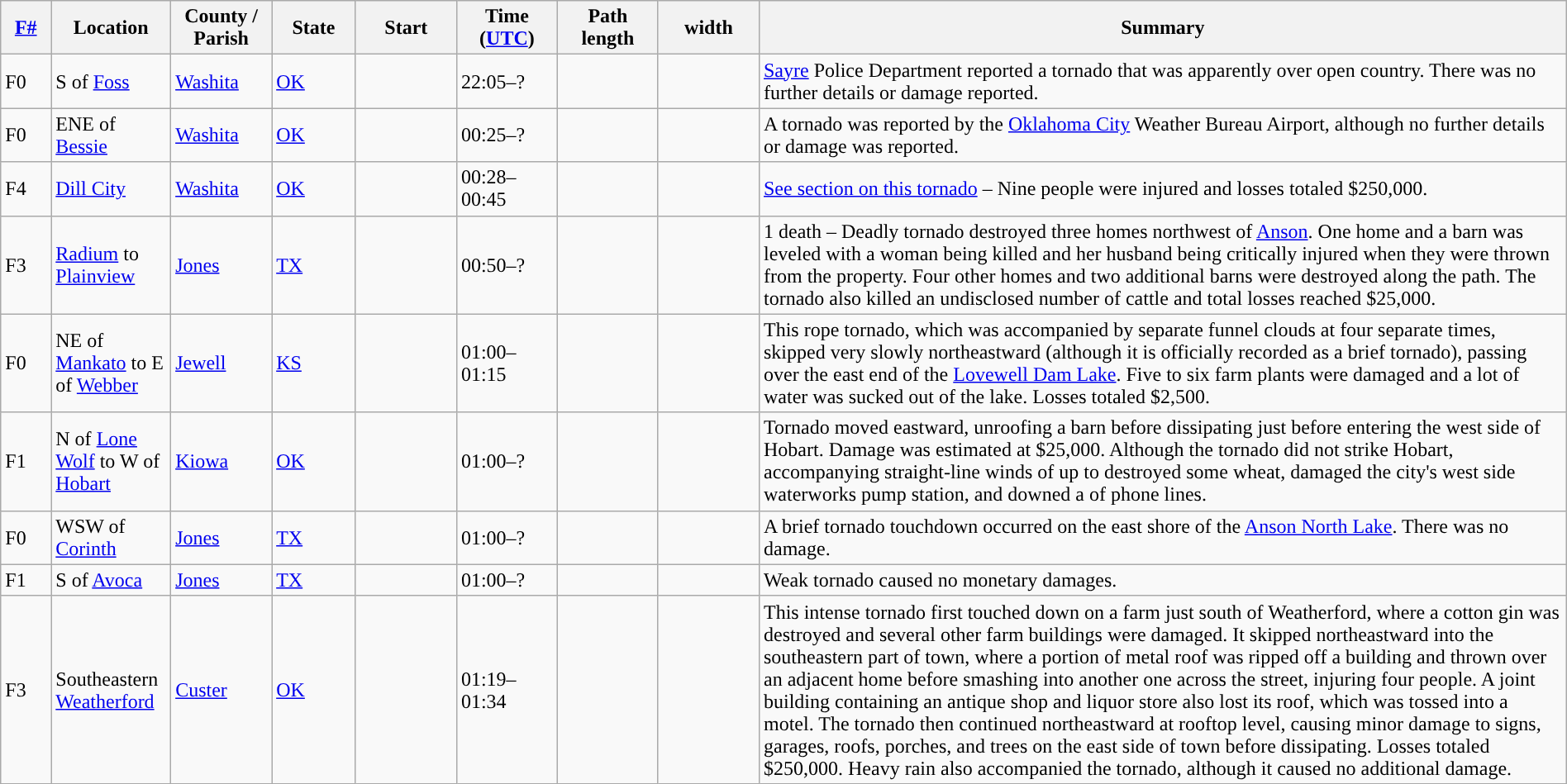<table class="wikitable sortable" style="width:100%;">
<tr>
<th scope="col"  style="width:3%; text-align:center;"><a href='#'>F#</a></th>
<th scope="col"  style="width:7%; text-align:center;" class="unsortable">Location</th>
<th scope="col"  style="width:6%; text-align:center;" class="unsortable">County / Parish</th>
<th scope="col"  style="width:5%; text-align:center;">State</th>
<th scope="col"  style="width:6%; text-align:center;">Start<br></th>
<th scope="col"  style="width:6%; text-align:center;">Time (<a href='#'>UTC</a>)</th>
<th scope="col"  style="width:6%; text-align:center;">Path length</th>
<th scope="col"  style="width:6%; text-align:center;"> width</th>
<th scope="col" class="unsortable" style="width:48%; text-align:center;">Summary</th>
</tr>
<tr>
<td>F0</td>
<td>S of <a href='#'>Foss</a></td>
<td><a href='#'>Washita</a></td>
<td><a href='#'>OK</a></td>
<td></td>
<td>22:05–?</td>
<td></td>
<td></td>
<td><a href='#'>Sayre</a> Police Department reported a tornado that was apparently over open country. There was no further details or damage reported.</td>
</tr>
<tr>
<td>F0</td>
<td>ENE of <a href='#'>Bessie</a></td>
<td><a href='#'>Washita</a></td>
<td><a href='#'>OK</a></td>
<td></td>
<td>00:25–?</td>
<td></td>
<td></td>
<td>A tornado was reported by the <a href='#'>Oklahoma City</a> Weather Bureau Airport, although no further details or damage was reported.</td>
</tr>
<tr>
<td>F4</td>
<td><a href='#'>Dill City</a></td>
<td><a href='#'>Washita</a></td>
<td><a href='#'>OK</a></td>
<td></td>
<td>00:28–00:45</td>
<td></td>
<td></td>
<td><a href='#'>See section on this tornado</a> – Nine people were injured and losses totaled $250,000.</td>
</tr>
<tr>
<td>F3</td>
<td><a href='#'>Radium</a> to <a href='#'>Plainview</a></td>
<td><a href='#'>Jones</a></td>
<td><a href='#'>TX</a></td>
<td></td>
<td>00:50–?</td>
<td></td>
<td></td>
<td>1 death – Deadly tornado destroyed three homes  northwest of <a href='#'>Anson</a>. One home and a barn was leveled with a woman being killed and her husband being critically injured when they were thrown  from the property. Four other homes and two additional barns were destroyed along the path. The tornado also killed an undisclosed number of cattle and total losses reached $25,000.</td>
</tr>
<tr>
<td>F0</td>
<td>NE of <a href='#'>Mankato</a> to E of <a href='#'>Webber</a></td>
<td><a href='#'>Jewell</a></td>
<td><a href='#'>KS</a></td>
<td></td>
<td>01:00–01:15</td>
<td></td>
<td></td>
<td>This rope tornado, which was accompanied by separate funnel clouds at four separate times, skipped very slowly northeastward (although it is officially recorded as a brief tornado), passing over the east end of the <a href='#'>Lovewell Dam Lake</a>. Five to six farm plants were damaged and a lot of water was sucked out of the lake. Losses totaled $2,500.</td>
</tr>
<tr>
<td>F1</td>
<td>N of <a href='#'>Lone Wolf</a> to W of <a href='#'>Hobart</a></td>
<td><a href='#'>Kiowa</a></td>
<td><a href='#'>OK</a></td>
<td></td>
<td>01:00–?</td>
<td></td>
<td></td>
<td>Tornado moved eastward, unroofing a barn before dissipating just before entering the west side of Hobart. Damage was estimated at $25,000. Although the tornado did not strike Hobart, accompanying straight-line winds of up to  destroyed some wheat, damaged the city's west side waterworks pump station, and downed a  of phone lines.</td>
</tr>
<tr>
<td>F0</td>
<td>WSW of <a href='#'>Corinth</a></td>
<td><a href='#'>Jones</a></td>
<td><a href='#'>TX</a></td>
<td></td>
<td>01:00–?</td>
<td></td>
<td></td>
<td>A brief tornado touchdown occurred on the east shore of the <a href='#'>Anson North Lake</a>. There was no damage.</td>
</tr>
<tr>
<td>F1</td>
<td>S of <a href='#'>Avoca</a></td>
<td><a href='#'>Jones</a></td>
<td><a href='#'>TX</a></td>
<td></td>
<td>01:00–?</td>
<td></td>
<td></td>
<td>Weak tornado caused no monetary damages.</td>
</tr>
<tr>
<td>F3</td>
<td>Southeastern <a href='#'>Weatherford</a></td>
<td><a href='#'>Custer</a></td>
<td><a href='#'>OK</a></td>
<td></td>
<td>01:19–01:34</td>
<td></td>
<td></td>
<td>This intense tornado first touched down on a farm just south of Weatherford, where a cotton gin was destroyed and several other farm buildings were damaged. It skipped northeastward into the southeastern part of town, where a portion of metal roof was ripped off a building and thrown over an adjacent home before smashing into another one across the street, injuring four people. A joint building containing an antique shop and liquor store also lost its roof, which was tossed into a motel. The tornado then continued northeastward at rooftop level, causing minor damage to signs, garages, roofs, porches, and trees on the east side of town before dissipating. Losses totaled $250,000. Heavy rain also accompanied the tornado, although it caused no additional damage.</td>
</tr>
</table>
